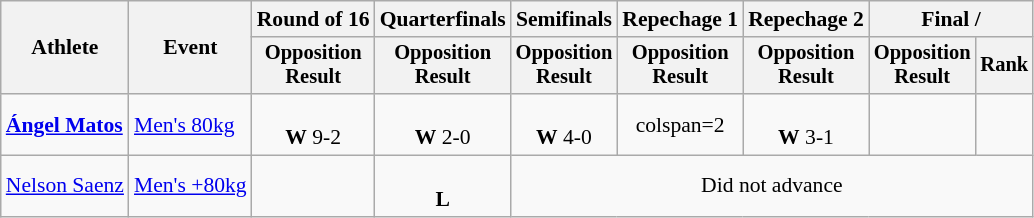<table class="wikitable" style="font-size:90%;">
<tr>
<th rowspan=2>Athlete</th>
<th rowspan=2>Event</th>
<th>Round of 16</th>
<th>Quarterfinals</th>
<th>Semifinals</th>
<th>Repechage 1</th>
<th>Repechage 2</th>
<th colspan=2>Final / </th>
</tr>
<tr style="font-size:95%">
<th>Opposition<br>Result</th>
<th>Opposition<br>Result</th>
<th>Opposition<br>Result</th>
<th>Opposition<br>Result</th>
<th>Opposition<br>Result</th>
<th>Opposition<br>Result</th>
<th>Rank</th>
</tr>
<tr align=center>
<td align=left><strong><a href='#'>Ángel Matos</a></strong></td>
<td align=left><a href='#'>Men's 80kg</a></td>
<td><br><strong>W</strong> 9-2</td>
<td><br><strong>W</strong> 2-0</td>
<td><br><strong>W</strong> 4-0</td>
<td>colspan=2 </td>
<td><br><strong>W</strong> 3-1</td>
<td></td>
</tr>
<tr align=center>
<td align=left><a href='#'>Nelson Saenz</a></td>
<td align=left><a href='#'>Men's +80kg</a></td>
<td></td>
<td><br><strong>L </strong></td>
<td colspan=5>Did not advance</td>
</tr>
</table>
